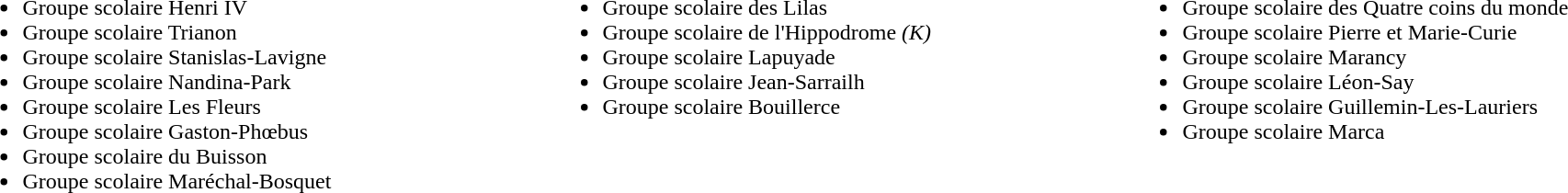<table width="100%" valign="top">
<tr>
<td valign="top" width="25%"><br><ul><li>Groupe scolaire Henri IV</li><li>Groupe scolaire Trianon</li><li>Groupe scolaire Stanislas-Lavigne</li><li>Groupe scolaire Nandina-Park</li><li>Groupe scolaire Les Fleurs</li><li>Groupe scolaire Gaston-Phœbus</li><li>Groupe scolaire du Buisson</li><li>Groupe scolaire Maréchal-Bosquet</li></ul></td>
<td valign="top" width="25%"><br><ul><li>Groupe scolaire des Lilas</li><li>Groupe scolaire de l'Hippodrome <em>(K)</em></li><li>Groupe scolaire Lapuyade</li><li>Groupe scolaire Jean-Sarrailh</li><li>Groupe scolaire Bouillerce</li></ul></td>
<td valign="top" width="25%"><br><ul><li>Groupe scolaire des Quatre coins du monde</li><li>Groupe scolaire Pierre et Marie-Curie</li><li>Groupe scolaire Marancy</li><li>Groupe scolaire Léon-Say</li><li>Groupe scolaire Guillemin-Les-Lauriers</li><li>Groupe scolaire Marca</li></ul></td>
</tr>
</table>
